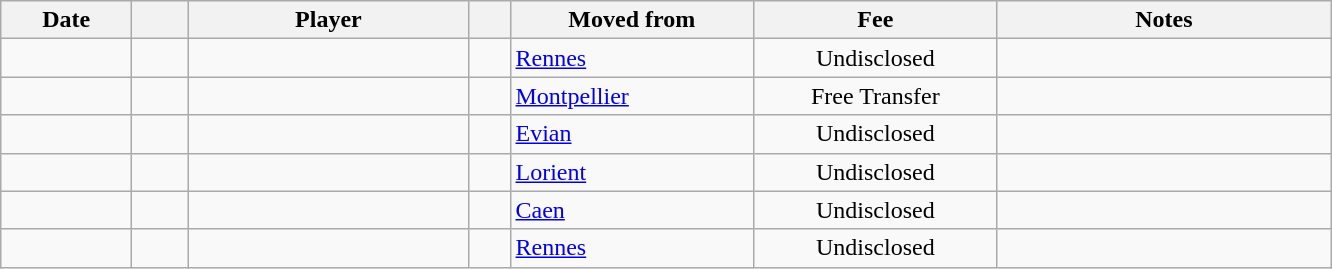<table class="wikitable sortable">
<tr>
<th style="width:80px;">Date</th>
<th style="width:30px;"></th>
<th style="width:180px;">Player</th>
<th style="width:20px;"></th>
<th style="width:155px;">Moved from</th>
<th style="width:155px;" class="unsortable">Fee</th>
<th style="width:215px;" class="unsortable">Notes</th>
</tr>
<tr>
<td></td>
<td align=center></td>
<td> </td>
<td></td>
<td> <a href='#'>Rennes</a></td>
<td align=center>Undisclosed</td>
<td align=center></td>
</tr>
<tr>
<td></td>
<td align=center></td>
<td> </td>
<td></td>
<td> <a href='#'>Montpellier</a></td>
<td align=center>Free Transfer</td>
<td align=center></td>
</tr>
<tr>
<td></td>
<td align=center></td>
<td> </td>
<td></td>
<td> <a href='#'>Evian</a></td>
<td align=center>Undisclosed</td>
<td align=center></td>
</tr>
<tr>
<td></td>
<td align=center></td>
<td> </td>
<td></td>
<td> <a href='#'>Lorient</a></td>
<td align=center>Undisclosed</td>
<td align=center></td>
</tr>
<tr>
<td></td>
<td align=center></td>
<td> </td>
<td></td>
<td> <a href='#'>Caen</a></td>
<td align=center>Undisclosed</td>
<td align=center></td>
</tr>
<tr>
<td></td>
<td align=center></td>
<td> </td>
<td></td>
<td> <a href='#'>Rennes</a></td>
<td align=center>Undisclosed</td>
<td align=center></td>
</tr>
</table>
